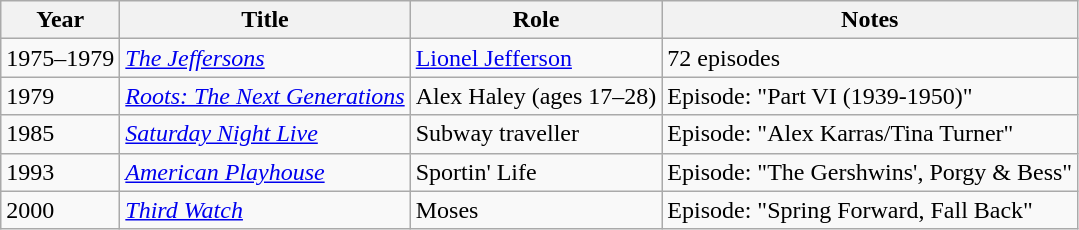<table class="wikitable sortable">
<tr>
<th>Year</th>
<th>Title</th>
<th>Role</th>
<th>Notes</th>
</tr>
<tr>
<td>1975–1979</td>
<td><em><a href='#'>The Jeffersons</a></em></td>
<td><a href='#'>Lionel Jefferson</a></td>
<td>72 episodes</td>
</tr>
<tr>
<td>1979</td>
<td><em><a href='#'>Roots: The Next Generations</a></em></td>
<td>Alex Haley (ages 17–28)</td>
<td>Episode: "Part VI (1939-1950)"</td>
</tr>
<tr>
<td>1985</td>
<td><em><a href='#'>Saturday Night Live</a></em></td>
<td>Subway traveller</td>
<td>Episode: "Alex Karras/Tina Turner"</td>
</tr>
<tr>
<td>1993</td>
<td><em><a href='#'>American Playhouse</a></em></td>
<td>Sportin' Life</td>
<td>Episode: "The Gershwins', Porgy & Bess"</td>
</tr>
<tr>
<td>2000</td>
<td><em><a href='#'>Third Watch</a></em></td>
<td>Moses</td>
<td>Episode: "Spring Forward, Fall Back"</td>
</tr>
</table>
